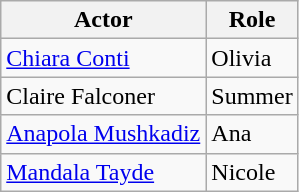<table class="wikitable">
<tr>
<th>Actor</th>
<th>Role</th>
</tr>
<tr>
<td><a href='#'>Chiara Conti</a></td>
<td>Olivia</td>
</tr>
<tr>
<td>Claire Falconer</td>
<td>Summer</td>
</tr>
<tr>
<td><a href='#'>Anapola Mushkadiz</a></td>
<td>Ana</td>
</tr>
<tr>
<td><a href='#'>Mandala Tayde</a></td>
<td>Nicole</td>
</tr>
</table>
